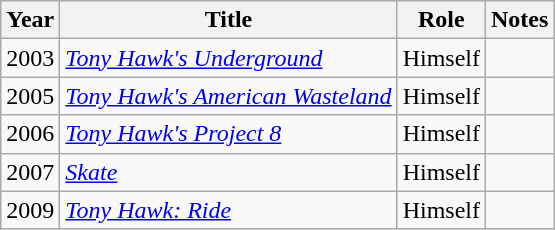<table class="wikitable sortable">
<tr>
<th>Year</th>
<th>Title</th>
<th>Role</th>
<th class=unsortable>Notes</th>
</tr>
<tr>
<td>2003</td>
<td><em><a href='#'>Tony Hawk's Underground</a></em></td>
<td>Himself</td>
<td></td>
</tr>
<tr>
<td>2005</td>
<td><em><a href='#'>Tony Hawk's American Wasteland</a></em></td>
<td>Himself</td>
<td></td>
</tr>
<tr>
<td>2006</td>
<td><em><a href='#'>Tony Hawk's Project 8</a></em></td>
<td>Himself</td>
<td></td>
</tr>
<tr>
<td>2007</td>
<td><em><a href='#'>Skate</a></em></td>
<td>Himself</td>
<td></td>
</tr>
<tr>
<td>2009</td>
<td><em><a href='#'>Tony Hawk: Ride</a></em></td>
<td>Himself</td>
<td></td>
</tr>
</table>
